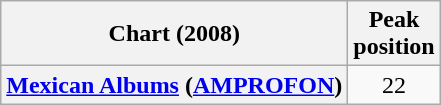<table class="wikitable sortable plainrowheaders" style="text-align:center;">
<tr>
<th scope="col">Chart (2008)</th>
<th scope="col">Peak<br>position</th>
</tr>
<tr>
<th scope="row"><a href='#'>Mexican Albums</a> (<a href='#'>AMPROFON</a>)</th>
<td>22</td>
</tr>
</table>
